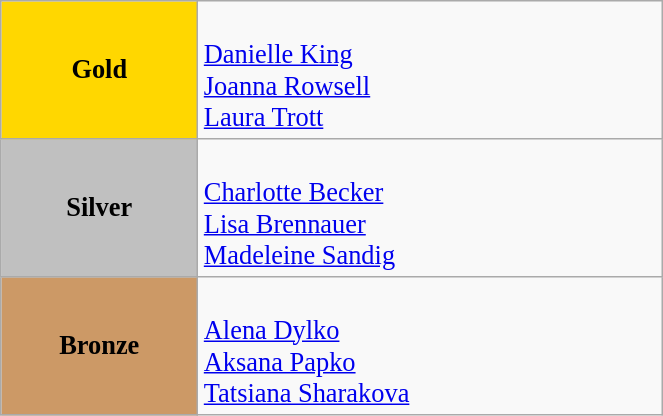<table class="wikitable" style=" text-align:center; font-size:110%;" width="35%">
<tr>
<td rowspan="1" bgcolor="gold"><strong>Gold</strong></td>
<td align=left><br><a href='#'>Danielle King</a><br><a href='#'>Joanna Rowsell</a><br><a href='#'>Laura Trott</a></td>
</tr>
<tr>
<td rowspan="1" bgcolor="silver"><strong>Silver</strong></td>
<td align=left><br><a href='#'>Charlotte Becker</a><br><a href='#'>Lisa Brennauer</a><br><a href='#'>Madeleine Sandig</a></td>
</tr>
<tr>
<td rowspan="1" bgcolor="#cc9966"><strong>Bronze</strong></td>
<td align=left><br><a href='#'>Alena Dylko</a><br><a href='#'>Aksana Papko</a><br><a href='#'>Tatsiana Sharakova</a></td>
</tr>
</table>
